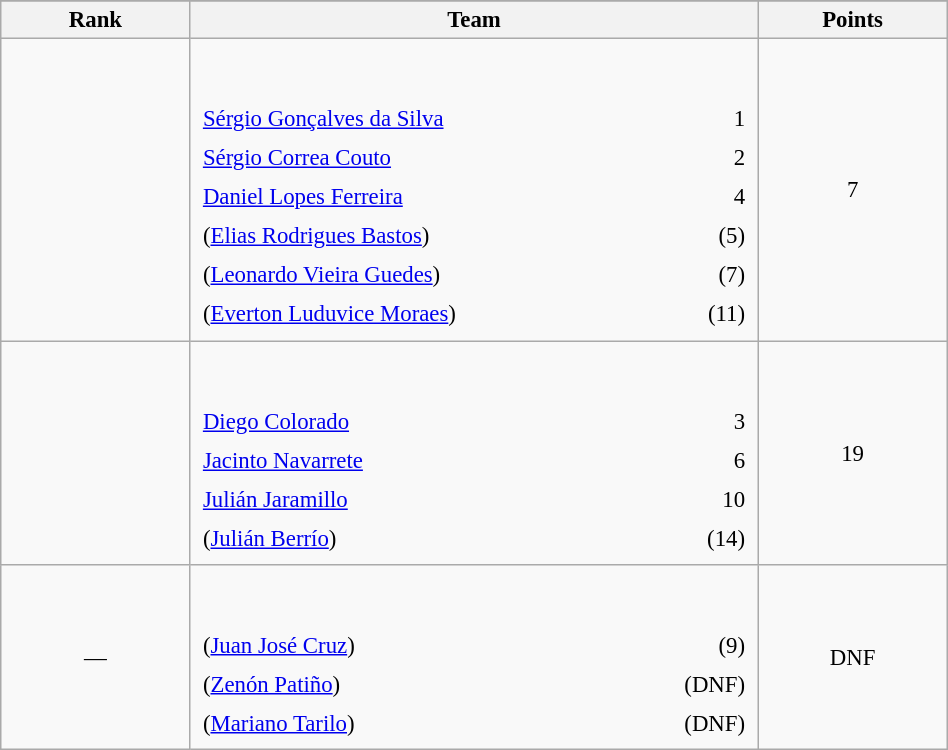<table class="wikitable sortable" style=" text-align:center; font-size:95%;" width="50%">
<tr>
</tr>
<tr>
<th width=10%>Rank</th>
<th width=30%>Team</th>
<th width=10%>Points</th>
</tr>
<tr>
<td align=center></td>
<td align=left> <br><br><table width=100%>
<tr>
<td align=left style="border:0"><a href='#'>Sérgio Gonçalves da Silva</a></td>
<td align=right style="border:0">1</td>
</tr>
<tr>
<td align=left style="border:0"><a href='#'>Sérgio Correa Couto</a></td>
<td align=right style="border:0">2</td>
</tr>
<tr>
<td align=left style="border:0"><a href='#'>Daniel Lopes Ferreira</a></td>
<td align=right style="border:0">4</td>
</tr>
<tr>
<td align=left style="border:0">(<a href='#'>Elias Rodrigues Bastos</a>)</td>
<td align=right style="border:0">(5)</td>
</tr>
<tr>
<td align=left style="border:0">(<a href='#'>Leonardo Vieira Guedes</a>)</td>
<td align=right style="border:0">(7)</td>
</tr>
<tr>
<td align=left style="border:0">(<a href='#'>Everton Luduvice Moraes</a>)</td>
<td align=right style="border:0">(11)</td>
</tr>
</table>
</td>
<td>7</td>
</tr>
<tr>
<td align=center></td>
<td align=left> <br><br><table width=100%>
<tr>
<td align=left style="border:0"><a href='#'>Diego Colorado</a></td>
<td align=right style="border:0">3</td>
</tr>
<tr>
<td align=left style="border:0"><a href='#'>Jacinto Navarrete</a></td>
<td align=right style="border:0">6</td>
</tr>
<tr>
<td align=left style="border:0"><a href='#'>Julián Jaramillo</a></td>
<td align=right style="border:0">10</td>
</tr>
<tr>
<td align=left style="border:0">(<a href='#'>Julián Berrío</a>)</td>
<td align=right style="border:0">(14)</td>
</tr>
</table>
</td>
<td>19</td>
</tr>
<tr>
<td align=center>—</td>
<td align=left> <br><br><table width=100%>
<tr>
<td align=left style="border:0">(<a href='#'>Juan José Cruz</a>)</td>
<td align=right style="border:0">(9)</td>
</tr>
<tr>
<td align=left style="border:0">(<a href='#'>Zenón Patiño</a>)</td>
<td align=right style="border:0">(DNF)</td>
</tr>
<tr>
<td align=left style="border:0">(<a href='#'>Mariano Tarilo</a>)</td>
<td align=right style="border:0">(DNF)</td>
</tr>
</table>
</td>
<td>DNF</td>
</tr>
</table>
